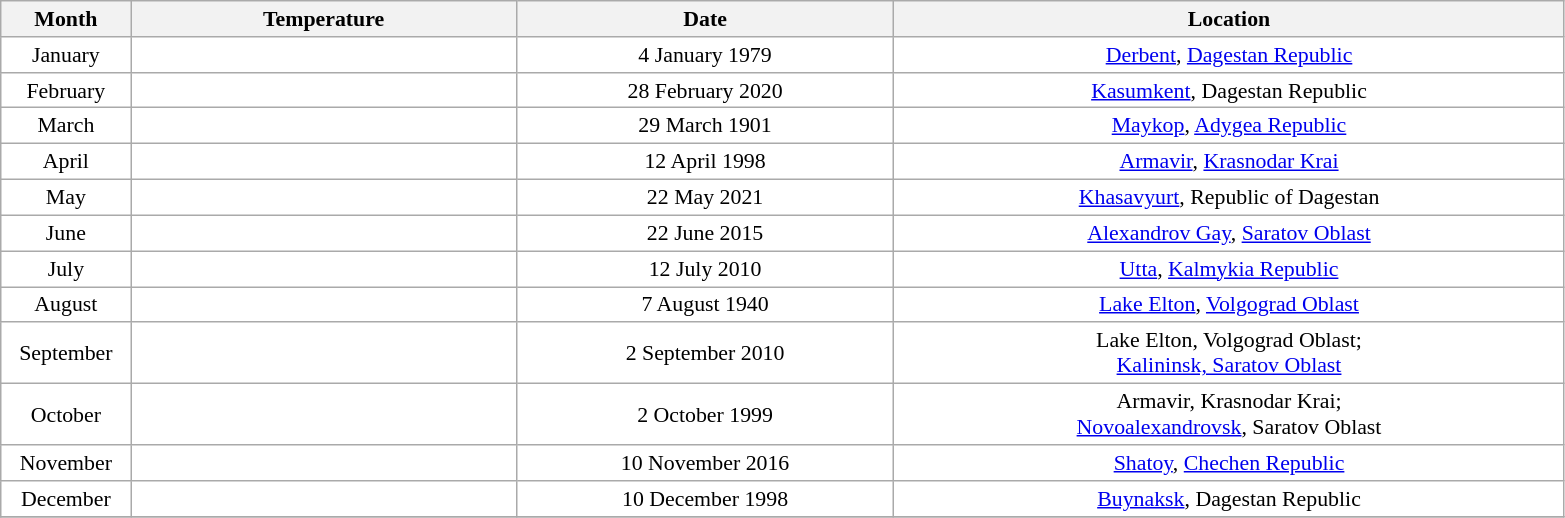<table class="wikitable" style="font-size:91%; text-align:center; background: #FFFFFF">
<tr>
<th width=80 style=background: #FF0000>Month</th>
<th width=250 style=background: #FF0000>Temperature</th>
<th width=245 style=background: #FF0000>Date</th>
<th width=440 style=background: #FF0000>Location</th>
</tr>
<tr>
<td>January</td>
<td></td>
<td>4 January 1979</td>
<td><a href='#'>Derbent</a>, <a href='#'>Dagestan Republic</a></td>
</tr>
<tr>
<td>February</td>
<td></td>
<td>28 February 2020</td>
<td><a href='#'>Kasumkent</a>, Dagestan Republic</td>
</tr>
<tr>
<td>March</td>
<td></td>
<td>29 March 1901</td>
<td><a href='#'>Maykop</a>, <a href='#'>Adygea Republic</a></td>
</tr>
<tr>
<td>April</td>
<td></td>
<td>12 April 1998</td>
<td><a href='#'>Armavir</a>, <a href='#'>Krasnodar Krai</a></td>
</tr>
<tr>
<td>May</td>
<td></td>
<td>22 May 2021</td>
<td><a href='#'>Khasavyurt</a>, Republic of Dagestan</td>
</tr>
<tr>
<td>June</td>
<td></td>
<td>22 June 2015</td>
<td><a href='#'>Alexandrov Gay</a>, <a href='#'>Saratov Oblast</a></td>
</tr>
<tr>
<td>July</td>
<td></td>
<td>12 July 2010</td>
<td><a href='#'>Utta</a>, <a href='#'>Kalmykia Republic</a></td>
</tr>
<tr>
<td>August</td>
<td></td>
<td>7 August 1940</td>
<td><a href='#'>Lake Elton</a>, <a href='#'>Volgograd Oblast</a></td>
</tr>
<tr>
<td>September</td>
<td></td>
<td>2 September 2010</td>
<td>Lake Elton, Volgograd Oblast;<br><a href='#'>Kalininsk, Saratov Oblast</a></td>
</tr>
<tr>
<td>October</td>
<td></td>
<td>2 October 1999</td>
<td>Armavir, Krasnodar Krai;<br><a href='#'>Novoalexandrovsk</a>, Saratov Oblast</td>
</tr>
<tr>
<td>November</td>
<td></td>
<td>10 November 2016</td>
<td><a href='#'>Shatoy</a>, <a href='#'>Chechen Republic</a></td>
</tr>
<tr>
<td>December</td>
<td></td>
<td>10 December 1998</td>
<td><a href='#'>Buynaksk</a>, Dagestan Republic</td>
</tr>
<tr>
</tr>
</table>
